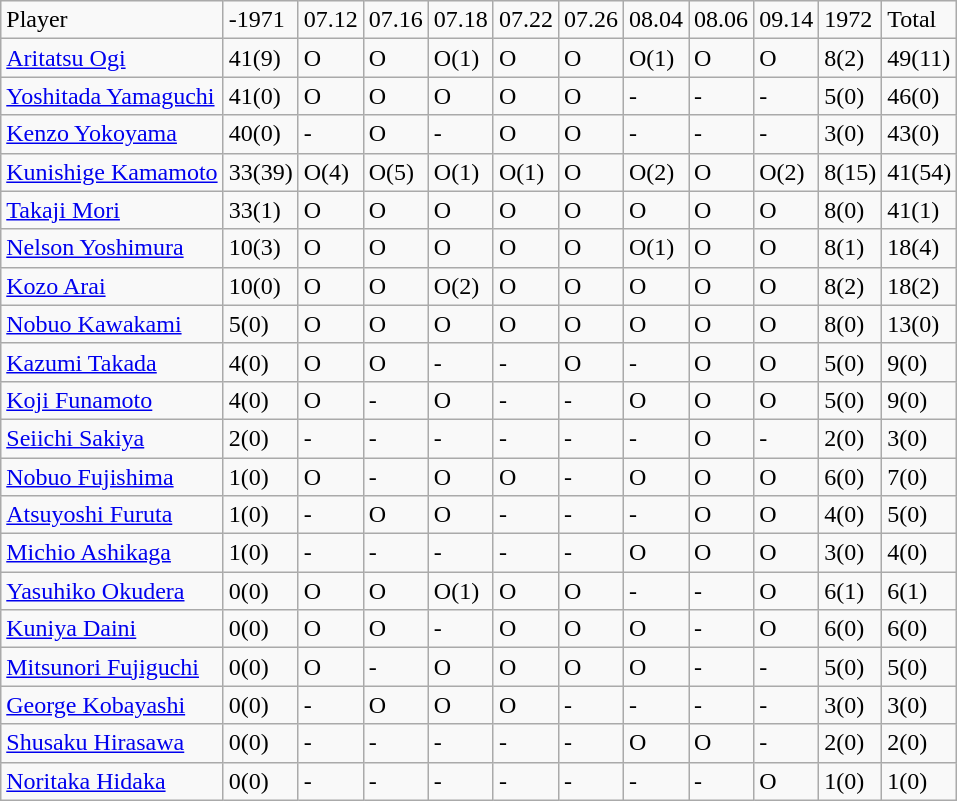<table class="wikitable" style="text-align:left;">
<tr>
<td>Player</td>
<td>-1971</td>
<td>07.12</td>
<td>07.16</td>
<td>07.18</td>
<td>07.22</td>
<td>07.26</td>
<td>08.04</td>
<td>08.06</td>
<td>09.14</td>
<td>1972</td>
<td>Total</td>
</tr>
<tr>
<td><a href='#'>Aritatsu Ogi</a></td>
<td>41(9)</td>
<td>O</td>
<td>O</td>
<td>O(1)</td>
<td>O</td>
<td>O</td>
<td>O(1)</td>
<td>O</td>
<td>O</td>
<td>8(2)</td>
<td>49(11)</td>
</tr>
<tr>
<td><a href='#'>Yoshitada Yamaguchi</a></td>
<td>41(0)</td>
<td>O</td>
<td>O</td>
<td>O</td>
<td>O</td>
<td>O</td>
<td>-</td>
<td>-</td>
<td>-</td>
<td>5(0)</td>
<td>46(0)</td>
</tr>
<tr>
<td><a href='#'>Kenzo Yokoyama</a></td>
<td>40(0)</td>
<td>-</td>
<td>O</td>
<td>-</td>
<td>O</td>
<td>O</td>
<td>-</td>
<td>-</td>
<td>-</td>
<td>3(0)</td>
<td>43(0)</td>
</tr>
<tr>
<td><a href='#'>Kunishige Kamamoto</a></td>
<td>33(39)</td>
<td>O(4)</td>
<td>O(5)</td>
<td>O(1)</td>
<td>O(1)</td>
<td>O</td>
<td>O(2)</td>
<td>O</td>
<td>O(2)</td>
<td>8(15)</td>
<td>41(54)</td>
</tr>
<tr>
<td><a href='#'>Takaji Mori</a></td>
<td>33(1)</td>
<td>O</td>
<td>O</td>
<td>O</td>
<td>O</td>
<td>O</td>
<td>O</td>
<td>O</td>
<td>O</td>
<td>8(0)</td>
<td>41(1)</td>
</tr>
<tr>
<td><a href='#'>Nelson Yoshimura</a></td>
<td>10(3)</td>
<td>O</td>
<td>O</td>
<td>O</td>
<td>O</td>
<td>O</td>
<td>O(1)</td>
<td>O</td>
<td>O</td>
<td>8(1)</td>
<td>18(4)</td>
</tr>
<tr>
<td><a href='#'>Kozo Arai</a></td>
<td>10(0)</td>
<td>O</td>
<td>O</td>
<td>O(2)</td>
<td>O</td>
<td>O</td>
<td>O</td>
<td>O</td>
<td>O</td>
<td>8(2)</td>
<td>18(2)</td>
</tr>
<tr>
<td><a href='#'>Nobuo Kawakami</a></td>
<td>5(0)</td>
<td>O</td>
<td>O</td>
<td>O</td>
<td>O</td>
<td>O</td>
<td>O</td>
<td>O</td>
<td>O</td>
<td>8(0)</td>
<td>13(0)</td>
</tr>
<tr>
<td><a href='#'>Kazumi Takada</a></td>
<td>4(0)</td>
<td>O</td>
<td>O</td>
<td>-</td>
<td>-</td>
<td>O</td>
<td>-</td>
<td>O</td>
<td>O</td>
<td>5(0)</td>
<td>9(0)</td>
</tr>
<tr>
<td><a href='#'>Koji Funamoto</a></td>
<td>4(0)</td>
<td>O</td>
<td>-</td>
<td>O</td>
<td>-</td>
<td>-</td>
<td>O</td>
<td>O</td>
<td>O</td>
<td>5(0)</td>
<td>9(0)</td>
</tr>
<tr>
<td><a href='#'>Seiichi Sakiya</a></td>
<td>2(0)</td>
<td>-</td>
<td>-</td>
<td>-</td>
<td>-</td>
<td>-</td>
<td>-</td>
<td>O</td>
<td>-</td>
<td>2(0)</td>
<td>3(0)</td>
</tr>
<tr>
<td><a href='#'>Nobuo Fujishima</a></td>
<td>1(0)</td>
<td>O</td>
<td>-</td>
<td>O</td>
<td>O</td>
<td>-</td>
<td>O</td>
<td>O</td>
<td>O</td>
<td>6(0)</td>
<td>7(0)</td>
</tr>
<tr>
<td><a href='#'>Atsuyoshi Furuta</a></td>
<td>1(0)</td>
<td>-</td>
<td>O</td>
<td>O</td>
<td>-</td>
<td>-</td>
<td>-</td>
<td>O</td>
<td>O</td>
<td>4(0)</td>
<td>5(0)</td>
</tr>
<tr>
<td><a href='#'>Michio Ashikaga</a></td>
<td>1(0)</td>
<td>-</td>
<td>-</td>
<td>-</td>
<td>-</td>
<td>-</td>
<td>O</td>
<td>O</td>
<td>O</td>
<td>3(0)</td>
<td>4(0)</td>
</tr>
<tr>
<td><a href='#'>Yasuhiko Okudera</a></td>
<td>0(0)</td>
<td>O</td>
<td>O</td>
<td>O(1)</td>
<td>O</td>
<td>O</td>
<td>-</td>
<td>-</td>
<td>O</td>
<td>6(1)</td>
<td>6(1)</td>
</tr>
<tr>
<td><a href='#'>Kuniya Daini</a></td>
<td>0(0)</td>
<td>O</td>
<td>O</td>
<td>-</td>
<td>O</td>
<td>O</td>
<td>O</td>
<td>-</td>
<td>O</td>
<td>6(0)</td>
<td>6(0)</td>
</tr>
<tr>
<td><a href='#'>Mitsunori Fujiguchi</a></td>
<td>0(0)</td>
<td>O</td>
<td>-</td>
<td>O</td>
<td>O</td>
<td>O</td>
<td>O</td>
<td>-</td>
<td>-</td>
<td>5(0)</td>
<td>5(0)</td>
</tr>
<tr>
<td><a href='#'>George Kobayashi</a></td>
<td>0(0)</td>
<td>-</td>
<td>O</td>
<td>O</td>
<td>O</td>
<td>-</td>
<td>-</td>
<td>-</td>
<td>-</td>
<td>3(0)</td>
<td>3(0)</td>
</tr>
<tr>
<td><a href='#'>Shusaku Hirasawa</a></td>
<td>0(0)</td>
<td>-</td>
<td>-</td>
<td>-</td>
<td>-</td>
<td>-</td>
<td>O</td>
<td>O</td>
<td>-</td>
<td>2(0)</td>
<td>2(0)</td>
</tr>
<tr>
<td><a href='#'>Noritaka Hidaka</a></td>
<td>0(0)</td>
<td>-</td>
<td>-</td>
<td>-</td>
<td>-</td>
<td>-</td>
<td>-</td>
<td>-</td>
<td>O</td>
<td>1(0)</td>
<td>1(0)</td>
</tr>
</table>
